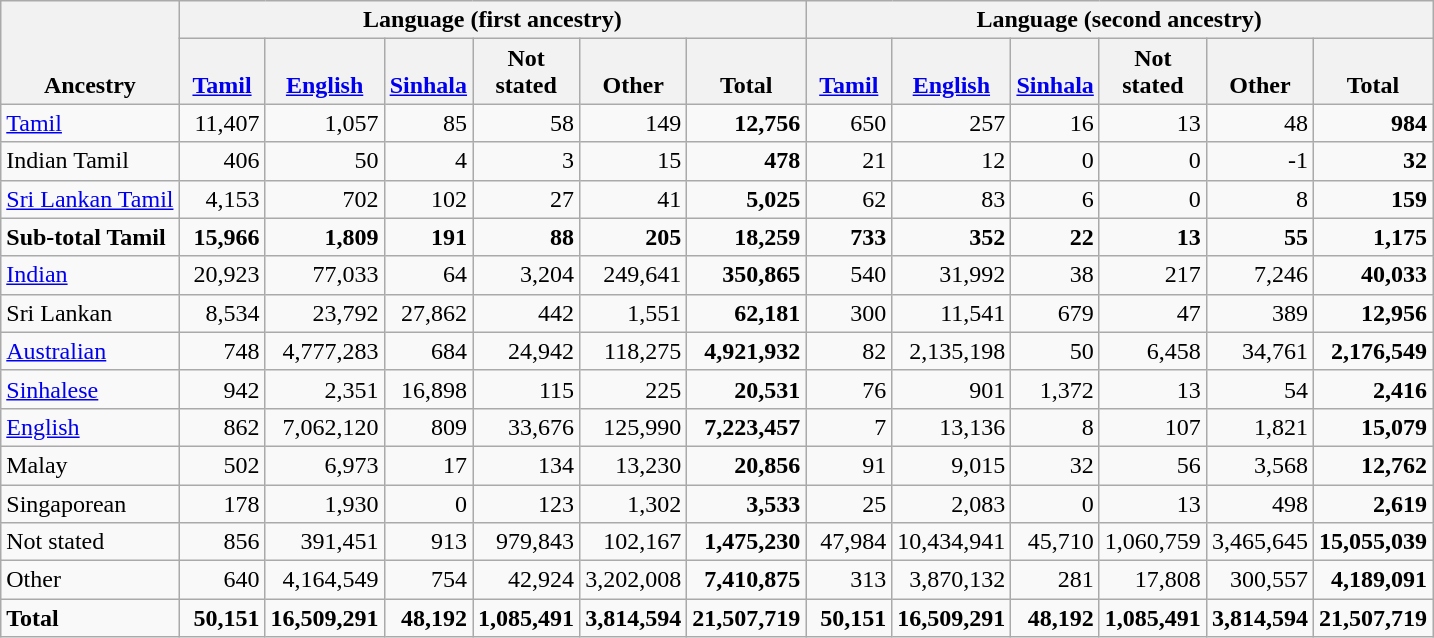<table class="wikitable" border="1" style="text-align:right;">
<tr>
<th style="vertical-align:bottom;" rowspan=2>Ancestry</th>
<th colspan=6>Language (first ancestry)</th>
<th colspan=6>Language (second ancestry)</th>
</tr>
<tr style="vertical-align:bottom;">
<th style="width:50px;"><a href='#'>Tamil</a></th>
<th style="width:50px;"><a href='#'>English</a></th>
<th style="width:50px;"><a href='#'>Sinhala</a></th>
<th style="width:50px;">Not<br>stated</th>
<th style="width:50px;">Other</th>
<th style="width:50px;">Total</th>
<th style="width:50px;"><a href='#'>Tamil</a></th>
<th style="width:50px;"><a href='#'>English</a></th>
<th style="width:50px;"><a href='#'>Sinhala</a></th>
<th style="width:50px;">Not<br>stated</th>
<th style="width:50px;">Other</th>
<th style="width:50px;">Total</th>
</tr>
<tr>
<td align=left><a href='#'>Tamil</a></td>
<td>11,407</td>
<td>1,057</td>
<td>85</td>
<td>58</td>
<td>149</td>
<td><strong>12,756</strong></td>
<td>650</td>
<td>257</td>
<td>16</td>
<td>13</td>
<td>48</td>
<td><strong>984</strong></td>
</tr>
<tr>
<td align=left>Indian Tamil</td>
<td>406</td>
<td>50</td>
<td>4</td>
<td>3</td>
<td>15</td>
<td><strong>478</strong></td>
<td>21</td>
<td>12</td>
<td>0</td>
<td>0</td>
<td>-1</td>
<td><strong>32</strong></td>
</tr>
<tr>
<td align=left><a href='#'>Sri Lankan Tamil</a></td>
<td>4,153</td>
<td>702</td>
<td>102</td>
<td>27</td>
<td>41</td>
<td><strong>5,025</strong></td>
<td>62</td>
<td>83</td>
<td>6</td>
<td>0</td>
<td>8</td>
<td><strong>159</strong></td>
</tr>
<tr style="font-weight:bold">
<td align=left>Sub-total Tamil</td>
<td>15,966</td>
<td>1,809</td>
<td>191</td>
<td>88</td>
<td>205</td>
<td>18,259</td>
<td>733</td>
<td>352</td>
<td>22</td>
<td>13</td>
<td>55</td>
<td>1,175</td>
</tr>
<tr>
<td align=left><a href='#'>Indian</a></td>
<td>20,923</td>
<td>77,033</td>
<td>64</td>
<td>3,204</td>
<td>249,641</td>
<td><strong>350,865</strong></td>
<td>540</td>
<td>31,992</td>
<td>38</td>
<td>217</td>
<td>7,246</td>
<td><strong>40,033</strong></td>
</tr>
<tr>
<td align=left>Sri Lankan</td>
<td>8,534</td>
<td>23,792</td>
<td>27,862</td>
<td>442</td>
<td>1,551</td>
<td><strong>62,181</strong></td>
<td>300</td>
<td>11,541</td>
<td>679</td>
<td>47</td>
<td>389</td>
<td><strong>12,956</strong></td>
</tr>
<tr>
<td align=left><a href='#'>Australian</a></td>
<td>748</td>
<td>4,777,283</td>
<td>684</td>
<td>24,942</td>
<td>118,275</td>
<td><strong>4,921,932</strong></td>
<td>82</td>
<td>2,135,198</td>
<td>50</td>
<td>6,458</td>
<td>34,761</td>
<td><strong>2,176,549</strong></td>
</tr>
<tr>
<td align=left><a href='#'>Sinhalese</a></td>
<td>942</td>
<td>2,351</td>
<td>16,898</td>
<td>115</td>
<td>225</td>
<td><strong>20,531</strong></td>
<td>76</td>
<td>901</td>
<td>1,372</td>
<td>13</td>
<td>54</td>
<td><strong>2,416</strong></td>
</tr>
<tr>
<td align=left><a href='#'>English</a></td>
<td>862</td>
<td>7,062,120</td>
<td>809</td>
<td>33,676</td>
<td>125,990</td>
<td><strong>7,223,457</strong></td>
<td>7</td>
<td>13,136</td>
<td>8</td>
<td>107</td>
<td>1,821</td>
<td><strong>15,079</strong></td>
</tr>
<tr>
<td align=left>Malay</td>
<td>502</td>
<td>6,973</td>
<td>17</td>
<td>134</td>
<td>13,230</td>
<td><strong>20,856</strong></td>
<td>91</td>
<td>9,015</td>
<td>32</td>
<td>56</td>
<td>3,568</td>
<td><strong>12,762</strong></td>
</tr>
<tr>
<td align=left>Singaporean</td>
<td>178</td>
<td>1,930</td>
<td>0</td>
<td>123</td>
<td>1,302</td>
<td><strong>3,533</strong></td>
<td>25</td>
<td>2,083</td>
<td>0</td>
<td>13</td>
<td>498</td>
<td><strong>2,619</strong></td>
</tr>
<tr>
<td align=left>Not stated</td>
<td>856</td>
<td>391,451</td>
<td>913</td>
<td>979,843</td>
<td>102,167</td>
<td><strong>1,475,230</strong></td>
<td>47,984</td>
<td>10,434,941</td>
<td>45,710</td>
<td>1,060,759</td>
<td>3,465,645</td>
<td><strong>15,055,039</strong></td>
</tr>
<tr>
<td align=left>Other</td>
<td>640</td>
<td>4,164,549</td>
<td>754</td>
<td>42,924</td>
<td>3,202,008</td>
<td><strong>7,410,875</strong></td>
<td>313</td>
<td>3,870,132</td>
<td>281</td>
<td>17,808</td>
<td>300,557</td>
<td><strong>4,189,091</strong></td>
</tr>
<tr style="font-weight:bold">
<td align=left>Total</td>
<td>50,151</td>
<td>16,509,291</td>
<td>48,192</td>
<td>1,085,491</td>
<td>3,814,594</td>
<td>21,507,719</td>
<td>50,151</td>
<td>16,509,291</td>
<td>48,192</td>
<td>1,085,491</td>
<td>3,814,594</td>
<td>21,507,719</td>
</tr>
</table>
